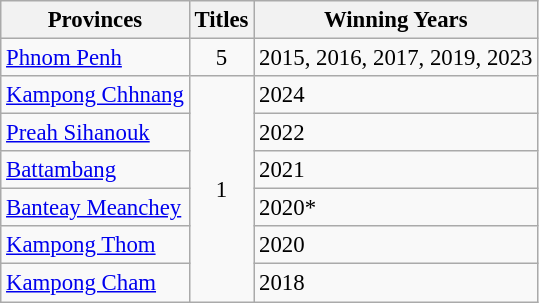<table class="wikitable" style="font-size: 95%;">
<tr>
<th>Provinces</th>
<th>Titles</th>
<th>Winning Years</th>
</tr>
<tr>
<td><a href='#'>Phnom Penh</a></td>
<td align="center">5</td>
<td>2015, 2016, 2017, 2019, 2023</td>
</tr>
<tr>
<td><a href='#'>Kampong Chhnang</a></td>
<td rowspan="21" align="center">1</td>
<td>2024</td>
</tr>
<tr>
<td><a href='#'>Preah Sihanouk</a></td>
<td>2022</td>
</tr>
<tr>
<td><a href='#'>Battambang</a></td>
<td>2021</td>
</tr>
<tr>
<td><a href='#'>Banteay Meanchey</a></td>
<td>2020*</td>
</tr>
<tr>
<td><a href='#'>Kampong Thom</a></td>
<td>2020</td>
</tr>
<tr>
<td><a href='#'>Kampong Cham</a></td>
<td>2018</td>
</tr>
</table>
